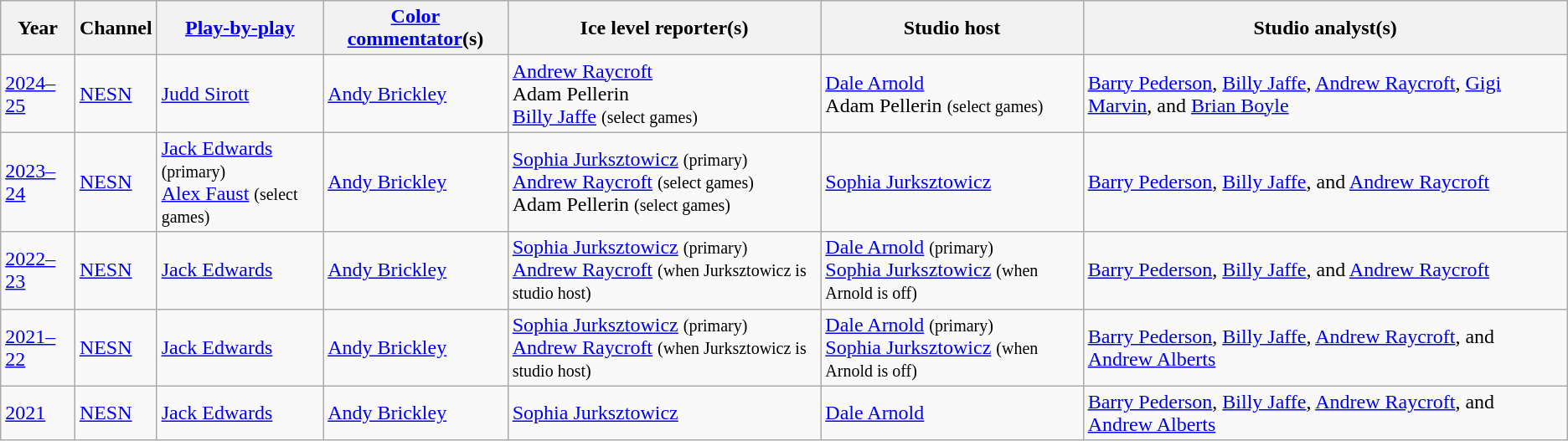<table class="wikitable">
<tr>
<th>Year</th>
<th>Channel</th>
<th><a href='#'>Play-by-play</a></th>
<th><a href='#'>Color commentator</a>(s)</th>
<th>Ice level reporter(s)</th>
<th>Studio host</th>
<th>Studio analyst(s)</th>
</tr>
<tr>
<td><a href='#'>2024–25</a></td>
<td><a href='#'>NESN</a></td>
<td><a href='#'>Judd Sirott</a></td>
<td><a href='#'>Andy Brickley</a></td>
<td><a href='#'>Andrew Raycroft</a><br>Adam Pellerin<br><a href='#'>Billy Jaffe</a> <small>(select games)</small></td>
<td><a href='#'>Dale Arnold</a><br>Adam Pellerin <small>(select games)</small></td>
<td><a href='#'>Barry Pederson</a>, <a href='#'>Billy Jaffe</a>, <a href='#'>Andrew Raycroft</a>, <a href='#'>Gigi Marvin</a>, and <a href='#'>Brian Boyle</a></td>
</tr>
<tr>
<td><a href='#'>2023–24</a></td>
<td><a href='#'>NESN</a></td>
<td><a href='#'>Jack Edwards</a> <small>(primary)</small><br><a href='#'>Alex Faust</a> <small>(select games)</small></td>
<td><a href='#'>Andy Brickley</a></td>
<td><a href='#'>Sophia Jurksztowicz</a> <small>(primary)</small><br><a href='#'>Andrew Raycroft</a> <small>(select games)</small><br>Adam Pellerin <small>(select games)</small></td>
<td><a href='#'>Sophia Jurksztowicz</a></td>
<td><a href='#'>Barry Pederson</a>, <a href='#'>Billy Jaffe</a>, and <a href='#'>Andrew Raycroft</a></td>
</tr>
<tr>
<td><a href='#'>2022–23</a></td>
<td><a href='#'>NESN</a></td>
<td><a href='#'>Jack Edwards</a></td>
<td><a href='#'>Andy Brickley</a></td>
<td><a href='#'>Sophia Jurksztowicz</a> <small>(primary)</small><br><a href='#'>Andrew Raycroft</a> <small>(when Jurksztowicz is studio host)</small></td>
<td><a href='#'>Dale Arnold</a> <small>(primary)</small><br><a href='#'>Sophia Jurksztowicz</a> <small>(when Arnold is off)</small></td>
<td><a href='#'>Barry Pederson</a>, <a href='#'>Billy Jaffe</a>, and <a href='#'>Andrew Raycroft</a></td>
</tr>
<tr>
<td><a href='#'>2021–22</a></td>
<td><a href='#'>NESN</a></td>
<td><a href='#'>Jack Edwards</a></td>
<td><a href='#'>Andy Brickley</a></td>
<td><a href='#'>Sophia Jurksztowicz</a> <small>(primary)</small><br><a href='#'>Andrew Raycroft</a> <small>(when Jurksztowicz is studio host)</small></td>
<td><a href='#'>Dale Arnold</a> <small>(primary)</small><br><a href='#'>Sophia Jurksztowicz</a> <small>(when Arnold is off)</small></td>
<td><a href='#'>Barry Pederson</a>, <a href='#'>Billy Jaffe</a>, <a href='#'>Andrew Raycroft</a>, and <a href='#'>Andrew Alberts</a></td>
</tr>
<tr>
<td><a href='#'>2021</a></td>
<td><a href='#'>NESN</a></td>
<td><a href='#'>Jack Edwards</a></td>
<td><a href='#'>Andy Brickley</a></td>
<td><a href='#'>Sophia Jurksztowicz</a></td>
<td><a href='#'>Dale Arnold</a></td>
<td><a href='#'>Barry Pederson</a>, <a href='#'>Billy Jaffe</a>, <a href='#'>Andrew Raycroft</a>, and <a href='#'>Andrew Alberts</a></td>
</tr>
</table>
